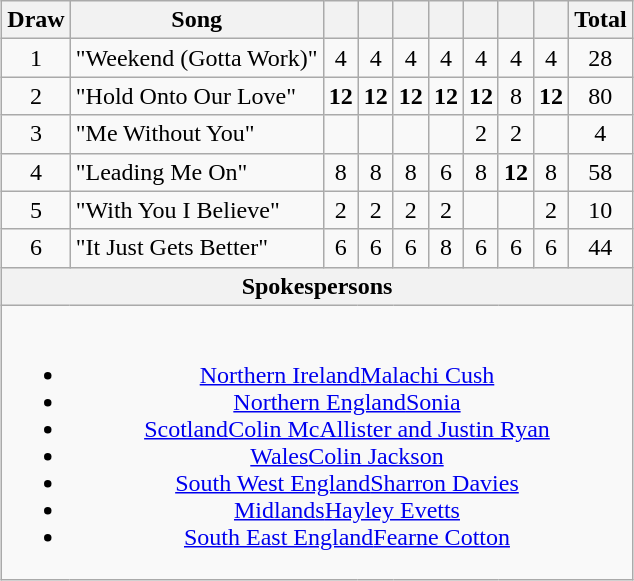<table class="wikitable plainrowheaders" style="margin: 1em auto 1em auto; text-align:center;">
<tr>
<th>Draw</th>
<th>Song</th>
<th></th>
<th></th>
<th></th>
<th></th>
<th></th>
<th></th>
<th></th>
<th>Total</th>
</tr>
<tr>
<td>1</td>
<td align="left">"Weekend (Gotta Work)"</td>
<td>4</td>
<td>4</td>
<td>4</td>
<td>4</td>
<td>4</td>
<td>4</td>
<td>4</td>
<td>28</td>
</tr>
<tr>
<td>2</td>
<td align="left">"Hold Onto Our Love"</td>
<td><strong>12</strong></td>
<td><strong>12</strong></td>
<td><strong>12</strong></td>
<td><strong>12</strong></td>
<td><strong>12</strong></td>
<td>8</td>
<td><strong>12</strong></td>
<td>80</td>
</tr>
<tr>
<td>3</td>
<td align="left">"Me Without You"</td>
<td></td>
<td></td>
<td></td>
<td></td>
<td>2</td>
<td>2</td>
<td></td>
<td>4</td>
</tr>
<tr>
<td>4</td>
<td align="left">"Leading Me On"</td>
<td>8</td>
<td>8</td>
<td>8</td>
<td>6</td>
<td>8</td>
<td><strong>12</strong></td>
<td>8</td>
<td>58</td>
</tr>
<tr>
<td>5</td>
<td align="left">"With You I Believe"</td>
<td>2</td>
<td>2</td>
<td>2</td>
<td>2</td>
<td></td>
<td></td>
<td>2</td>
<td>10</td>
</tr>
<tr>
<td>6</td>
<td align="left">"It Just Gets Better"</td>
<td>6</td>
<td>6</td>
<td>6</td>
<td>8</td>
<td>6</td>
<td>6</td>
<td>6</td>
<td>44</td>
</tr>
<tr class="sortbottom">
<th colspan="10">Spokespersons</th>
</tr>
<tr class="sortbottom">
<td colspan="10"><br><ul><li><a href='#'>Northern Ireland</a><a href='#'>Malachi Cush</a></li><li><a href='#'>Northern England</a><a href='#'>Sonia</a></li><li><a href='#'>Scotland</a><a href='#'>Colin McAllister and Justin Ryan</a></li><li><a href='#'>Wales</a><a href='#'>Colin Jackson</a></li><li><a href='#'>South West England</a><a href='#'>Sharron Davies</a></li><li><a href='#'>Midlands</a><a href='#'>Hayley Evetts</a></li><li><a href='#'>South East England</a><a href='#'>Fearne Cotton</a></li></ul></td>
</tr>
</table>
